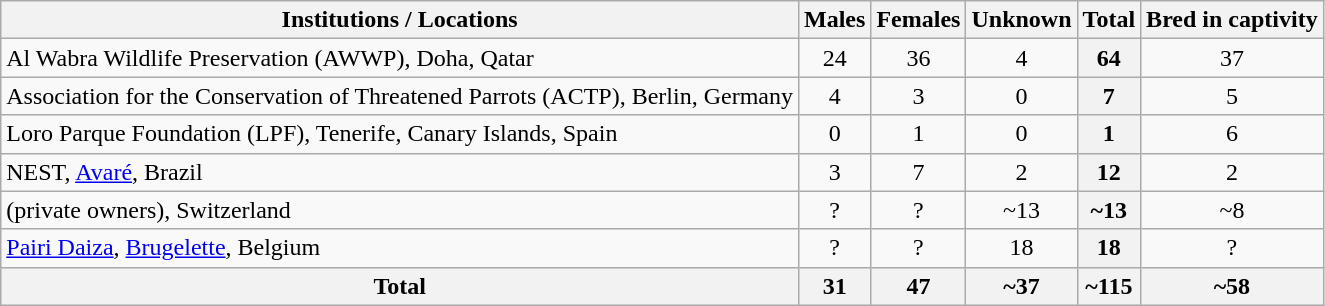<table class="wikitable">
<tr>
<th>Institutions / Locations</th>
<th>Males</th>
<th>Females</th>
<th>Unknown</th>
<th>Total</th>
<th>Bred in captivity</th>
</tr>
<tr>
<td>Al Wabra Wildlife Preservation (AWWP), Doha, Qatar</td>
<td align=center>24</td>
<td align=center>36</td>
<td align=center>4</td>
<th>64</th>
<td align=center>37</td>
</tr>
<tr>
<td>Association for the Conservation of Threatened Parrots (ACTP), Berlin, Germany</td>
<td align=center>4</td>
<td align=center>3</td>
<td align=center>0</td>
<th>7</th>
<td align=center>5</td>
</tr>
<tr>
<td>Loro Parque Foundation (LPF), Tenerife, Canary Islands, Spain</td>
<td align=center>0</td>
<td align=center>1</td>
<td align=center>0</td>
<th>1</th>
<td align=center>6</td>
</tr>
<tr>
<td>NEST, <a href='#'>Avaré</a>, Brazil</td>
<td align=center>3</td>
<td align=center>7</td>
<td align=center>2</td>
<th>12</th>
<td align=center>2</td>
</tr>
<tr>
<td>(private owners), Switzerland</td>
<td align=center>?</td>
<td align=center>?</td>
<td align=center>~13</td>
<th>~13</th>
<td align=center>~8</td>
</tr>
<tr>
<td><a href='#'>Pairi Daiza</a>, <a href='#'>Brugelette</a>, Belgium</td>
<td align=center>?</td>
<td align=center>?</td>
<td align=center>18</td>
<th>18</th>
<td align=center>?</td>
</tr>
<tr>
<th>Total</th>
<th>31</th>
<th>47</th>
<th>~37</th>
<th>~115</th>
<th>~58</th>
</tr>
</table>
